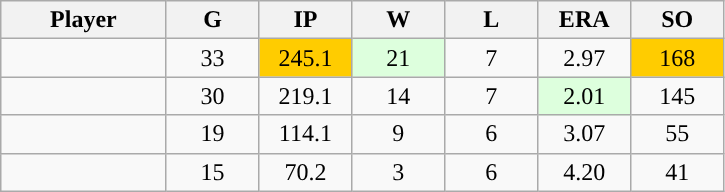<table class="wikitable sortable">
<tr>
<th bgcolor="#DDDDFF" width="16%">Player</th>
<th bgcolor="#DDDDFF" width="9%">G</th>
<th bgcolor="#DDDDFF" width="9%">IP</th>
<th bgcolor="#DDDDFF" width="9%">W</th>
<th bgcolor="#DDDDFF" width="9%">L</th>
<th bgcolor="#DDDDFF" width="9%">ERA</th>
<th bgcolor="#DDDDFF" width="9%">SO</th>
</tr>
<tr align="center">
<td></td>
<td>33</td>
<td style="background:#fc0;">245.1</td>
<td style="background:#DDFFDD;">21</td>
<td>7</td>
<td>2.97</td>
<td style="background:#fc0;">168</td>
</tr>
<tr align="center">
<td></td>
<td>30</td>
<td>219.1</td>
<td>14</td>
<td>7</td>
<td style="background:#DDFFDD;">2.01</td>
<td>145</td>
</tr>
<tr align="center">
<td></td>
<td>19</td>
<td>114.1</td>
<td>9</td>
<td>6</td>
<td>3.07</td>
<td>55</td>
</tr>
<tr align="center">
<td></td>
<td>15</td>
<td>70.2</td>
<td>3</td>
<td>6</td>
<td>4.20</td>
<td>41</td>
</tr>
</table>
